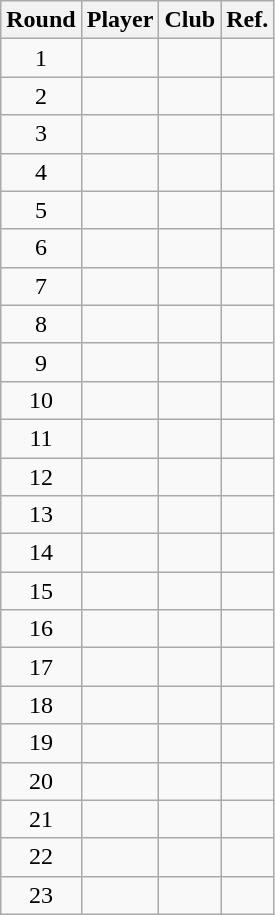<table class="wikitable sortable" style="text-align:center">
<tr>
<th>Round</th>
<th>Player</th>
<th>Club</th>
<th class="unsortable">Ref.</th>
</tr>
<tr>
<td>1</td>
<td></td>
<td></td>
<td></td>
</tr>
<tr>
<td>2</td>
<td></td>
<td></td>
<td></td>
</tr>
<tr>
<td>3</td>
<td></td>
<td></td>
<td></td>
</tr>
<tr>
<td>4</td>
<td></td>
<td></td>
<td></td>
</tr>
<tr>
<td>5</td>
<td></td>
<td></td>
<td></td>
</tr>
<tr>
<td>6</td>
<td></td>
<td></td>
<td></td>
</tr>
<tr>
<td>7</td>
<td></td>
<td></td>
<td></td>
</tr>
<tr>
<td>8</td>
<td></td>
<td></td>
<td></td>
</tr>
<tr>
<td>9</td>
<td><strong></strong></td>
<td><strong></strong></td>
<td></td>
</tr>
<tr>
<td>10</td>
<td></td>
<td></td>
<td></td>
</tr>
<tr>
<td>11</td>
<td></td>
<td></td>
<td></td>
</tr>
<tr>
<td>12</td>
<td></td>
<td></td>
<td></td>
</tr>
<tr>
<td>13</td>
<td></td>
<td></td>
<td></td>
</tr>
<tr>
<td>14</td>
<td></td>
<td></td>
<td></td>
</tr>
<tr>
<td>15</td>
<td></td>
<td></td>
<td></td>
</tr>
<tr>
<td>16</td>
<td></td>
<td></td>
<td></td>
</tr>
<tr>
<td>17</td>
<td></td>
<td></td>
<td></td>
</tr>
<tr>
<td>18</td>
<td></td>
<td></td>
<td></td>
</tr>
<tr>
<td>19</td>
<td></td>
<td></td>
<td></td>
</tr>
<tr>
<td>20</td>
<td></td>
<td></td>
<td></td>
</tr>
<tr>
<td>21</td>
<td></td>
<td></td>
<td></td>
</tr>
<tr>
<td>22</td>
<td></td>
<td></td>
<td></td>
</tr>
<tr>
<td>23</td>
<td></td>
<td></td>
<td></td>
</tr>
</table>
